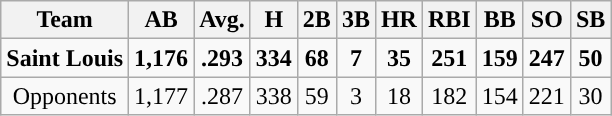<table class="wikitable sortable">
<tr>
<th>Team</th>
<th>AB</th>
<th>Avg.</th>
<th>H</th>
<th>2B</th>
<th>3B</th>
<th>HR</th>
<th>RBI</th>
<th>BB</th>
<th>SO</th>
<th>SB</th>
</tr>
<tr style="text-align:center;">
<td><strong>Saint Louis</strong></td>
<td><strong>1,176</strong></td>
<td><strong>.293</strong></td>
<td><strong>334</strong></td>
<td><strong>68</strong></td>
<td><strong>7</strong></td>
<td><strong>35</strong></td>
<td><strong>251</strong></td>
<td><strong>159</strong></td>
<td><strong>247</strong></td>
<td><strong>50</strong></td>
</tr>
<tr style="text-align:center;">
<td>Opponents</td>
<td>1,177</td>
<td>.287</td>
<td>338</td>
<td>59</td>
<td>3</td>
<td>18</td>
<td>182</td>
<td>154</td>
<td>221</td>
<td>30</td>
</tr>
</table>
